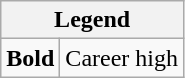<table class="wikitable mw-collapsible mw-collapsed">
<tr>
<th colspan="2">Legend</th>
</tr>
<tr>
<td><strong>Bold</strong></td>
<td>Career high</td>
</tr>
</table>
